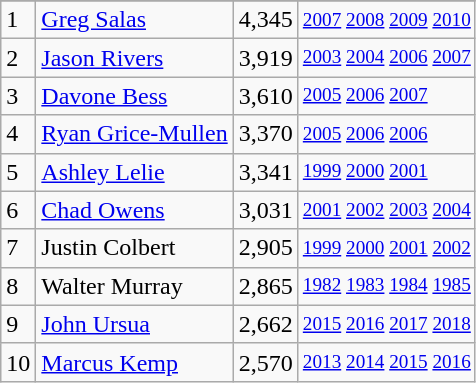<table class="wikitable">
<tr>
</tr>
<tr>
<td>1</td>
<td><a href='#'>Greg Salas</a></td>
<td>4,345</td>
<td style="font-size:80%;"><a href='#'>2007</a> <a href='#'>2008</a> <a href='#'>2009</a> <a href='#'>2010</a></td>
</tr>
<tr>
<td>2</td>
<td><a href='#'>Jason Rivers</a></td>
<td>3,919</td>
<td style="font-size:80%;"><a href='#'>2003</a> <a href='#'>2004</a> <a href='#'>2006</a> <a href='#'>2007</a></td>
</tr>
<tr>
<td>3</td>
<td><a href='#'>Davone Bess</a></td>
<td>3,610</td>
<td style="font-size:80%;"><a href='#'>2005</a> <a href='#'>2006</a> <a href='#'>2007</a></td>
</tr>
<tr>
<td>4</td>
<td><a href='#'>Ryan Grice-Mullen</a></td>
<td>3,370</td>
<td style="font-size:80%;"><a href='#'>2005</a> <a href='#'>2006</a> <a href='#'>2006</a></td>
</tr>
<tr>
<td>5</td>
<td><a href='#'>Ashley Lelie</a></td>
<td>3,341</td>
<td style="font-size:80%;"><a href='#'>1999</a> <a href='#'>2000</a> <a href='#'>2001</a></td>
</tr>
<tr>
<td>6</td>
<td><a href='#'>Chad Owens</a></td>
<td>3,031</td>
<td style="font-size:80%;"><a href='#'>2001</a> <a href='#'>2002</a> <a href='#'>2003</a> <a href='#'>2004</a></td>
</tr>
<tr>
<td>7</td>
<td>Justin Colbert</td>
<td>2,905</td>
<td style="font-size:80%;"><a href='#'>1999</a> <a href='#'>2000</a> <a href='#'>2001</a> <a href='#'>2002</a></td>
</tr>
<tr>
<td>8</td>
<td>Walter Murray</td>
<td>2,865</td>
<td style="font-size:80%;"><a href='#'>1982</a> <a href='#'>1983</a> <a href='#'>1984</a> <a href='#'>1985</a></td>
</tr>
<tr>
<td>9</td>
<td><a href='#'>John Ursua</a></td>
<td>2,662</td>
<td style="font-size:80%;"><a href='#'>2015</a> <a href='#'>2016</a> <a href='#'>2017</a> <a href='#'>2018</a></td>
</tr>
<tr>
<td>10</td>
<td><a href='#'>Marcus Kemp</a></td>
<td>2,570</td>
<td style="font-size:80%;"><a href='#'>2013</a> <a href='#'>2014</a> <a href='#'>2015</a> <a href='#'>2016</a></td>
</tr>
</table>
